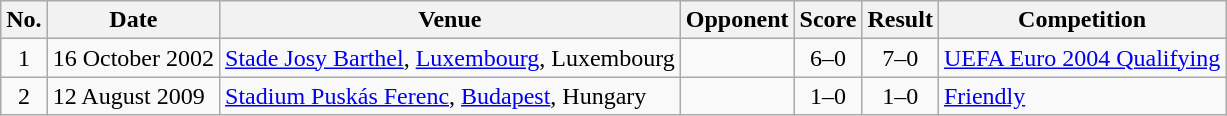<table class="wikitable sortable">
<tr>
<th scope="col">No.</th>
<th scope="col">Date</th>
<th scope="col">Venue</th>
<th scope="col">Opponent</th>
<th scope="col">Score</th>
<th scope="col">Result</th>
<th scope="col">Competition</th>
</tr>
<tr>
<td align="center">1</td>
<td>16 October 2002</td>
<td><a href='#'>Stade Josy Barthel</a>, <a href='#'>Luxembourg</a>, Luxembourg</td>
<td></td>
<td align="center">6–0</td>
<td align="center">7–0</td>
<td><a href='#'>UEFA Euro 2004 Qualifying</a></td>
</tr>
<tr>
<td align="center">2</td>
<td>12 August 2009</td>
<td><a href='#'>Stadium Puskás Ferenc</a>, <a href='#'>Budapest</a>, Hungary</td>
<td></td>
<td align="center">1–0</td>
<td align="center">1–0</td>
<td><a href='#'>Friendly</a></td>
</tr>
</table>
